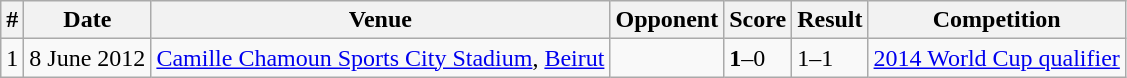<table class="wikitable">
<tr>
<th>#</th>
<th>Date</th>
<th>Venue</th>
<th>Opponent</th>
<th>Score</th>
<th>Result</th>
<th>Competition</th>
</tr>
<tr>
<td>1</td>
<td>8 June 2012</td>
<td><a href='#'>Camille Chamoun Sports City Stadium</a>, <a href='#'>Beirut</a></td>
<td></td>
<td><strong>1</strong>–0</td>
<td>1–1</td>
<td><a href='#'>2014 World Cup qualifier</a></td>
</tr>
</table>
